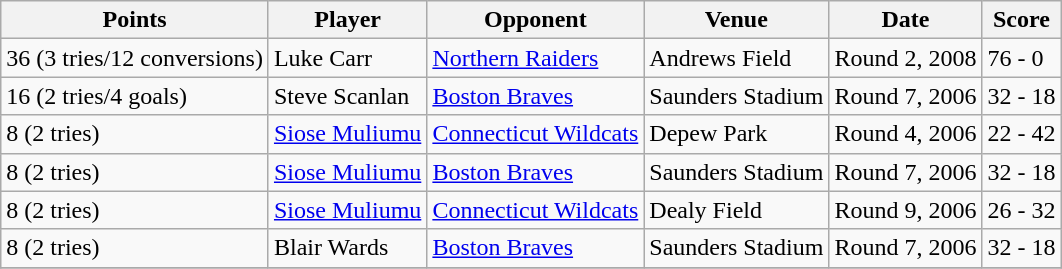<table class="wikitable" style="text-align:left;">
<tr>
<th>Points</th>
<th>Player</th>
<th>Opponent</th>
<th>Venue</th>
<th>Date</th>
<th>Score</th>
</tr>
<tr>
<td>36 (3 tries/12 conversions)</td>
<td style="text-align:left;">Luke Carr</td>
<td><a href='#'>Northern Raiders</a></td>
<td>Andrews Field</td>
<td>Round 2, 2008</td>
<td>76 - 0</td>
</tr>
<tr>
<td>16 (2 tries/4 goals)</td>
<td style="text-align:left;">Steve Scanlan</td>
<td><a href='#'>Boston Braves</a></td>
<td>Saunders Stadium</td>
<td>Round 7, 2006</td>
<td>32 - 18</td>
</tr>
<tr>
<td>8 (2 tries)</td>
<td style="text-align:left;"><a href='#'>Siose Muliumu</a></td>
<td><a href='#'>Connecticut Wildcats</a></td>
<td>Depew Park</td>
<td>Round 4, 2006</td>
<td>22 - 42</td>
</tr>
<tr>
<td>8 (2 tries)</td>
<td style="text-align:left;"><a href='#'>Siose Muliumu</a></td>
<td><a href='#'>Boston Braves</a></td>
<td>Saunders Stadium</td>
<td>Round 7, 2006</td>
<td>32 - 18</td>
</tr>
<tr>
<td>8 (2 tries)</td>
<td style="text-align:left;"><a href='#'>Siose Muliumu</a></td>
<td><a href='#'>Connecticut Wildcats</a></td>
<td>Dealy Field</td>
<td>Round 9, 2006</td>
<td>26 - 32</td>
</tr>
<tr>
<td>8 (2 tries)</td>
<td style="text-align:left;">Blair Wards</td>
<td><a href='#'>Boston Braves</a></td>
<td>Saunders Stadium</td>
<td>Round 7, 2006</td>
<td>32 - 18</td>
</tr>
<tr>
</tr>
</table>
